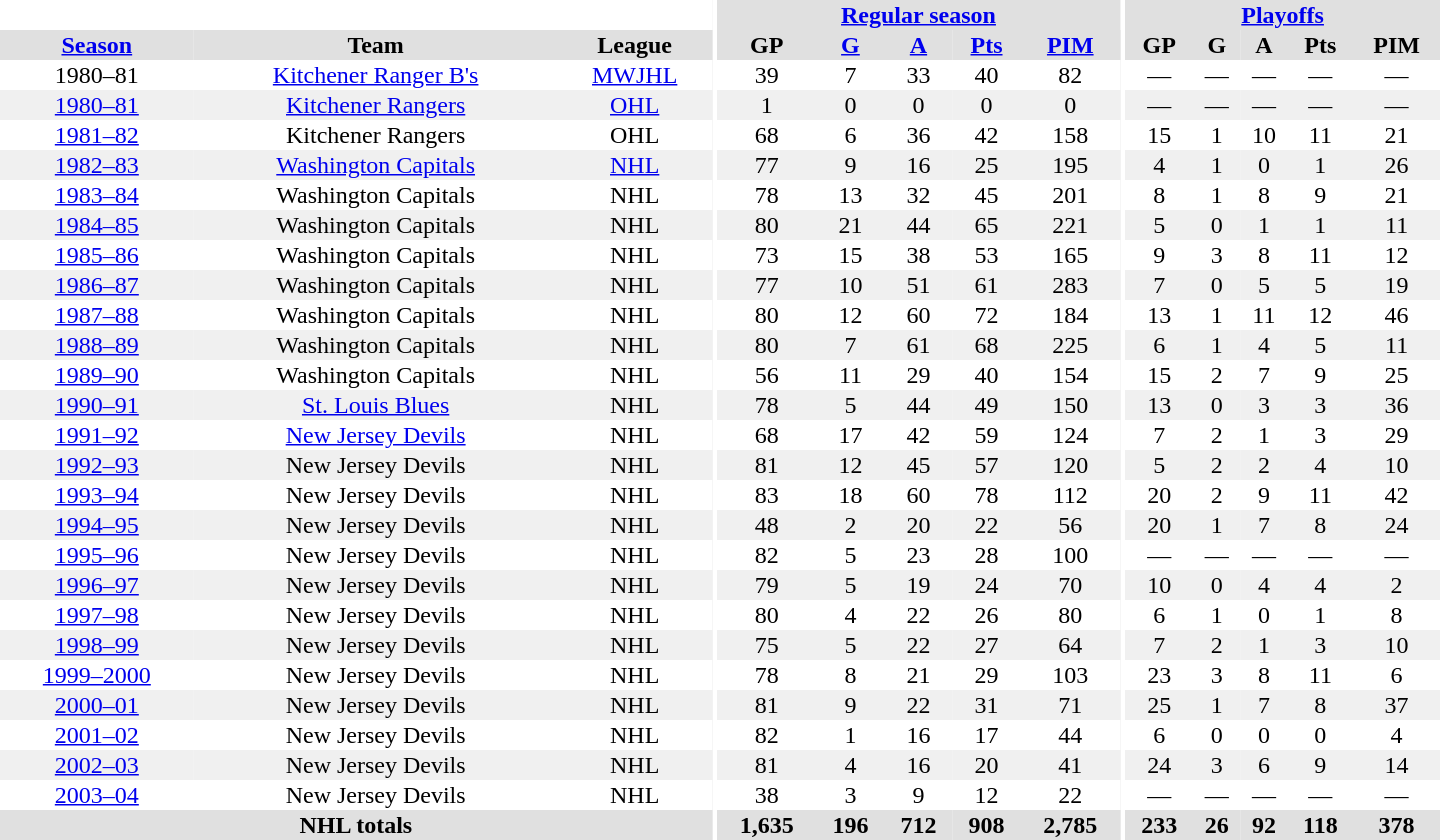<table border="0" cellpadding="1" cellspacing="0" style="text-align:center; width:60em">
<tr bgcolor="#e0e0e0">
<th colspan="3" bgcolor="#ffffff"></th>
<th rowspan="99" bgcolor="#ffffff"></th>
<th colspan="5"><a href='#'>Regular season</a></th>
<th rowspan="99" bgcolor="#ffffff"></th>
<th colspan="5"><a href='#'>Playoffs</a></th>
</tr>
<tr bgcolor="#e0e0e0">
<th><a href='#'>Season</a></th>
<th>Team</th>
<th>League</th>
<th>GP</th>
<th><a href='#'>G</a></th>
<th><a href='#'>A</a></th>
<th><a href='#'>Pts</a></th>
<th><a href='#'>PIM</a></th>
<th>GP</th>
<th>G</th>
<th>A</th>
<th>Pts</th>
<th>PIM</th>
</tr>
<tr>
<td>1980–81</td>
<td><a href='#'>Kitchener Ranger B's</a></td>
<td><a href='#'>MWJHL</a></td>
<td>39</td>
<td>7</td>
<td>33</td>
<td>40</td>
<td>82</td>
<td>—</td>
<td>—</td>
<td>—</td>
<td>—</td>
<td>—</td>
</tr>
<tr bgcolor="#f0f0f0">
<td><a href='#'>1980–81</a></td>
<td><a href='#'>Kitchener Rangers</a></td>
<td><a href='#'>OHL</a></td>
<td>1</td>
<td>0</td>
<td>0</td>
<td>0</td>
<td>0</td>
<td>—</td>
<td>—</td>
<td>—</td>
<td>—</td>
<td>—</td>
</tr>
<tr>
<td><a href='#'>1981–82</a></td>
<td>Kitchener Rangers</td>
<td>OHL</td>
<td>68</td>
<td>6</td>
<td>36</td>
<td>42</td>
<td>158</td>
<td>15</td>
<td>1</td>
<td>10</td>
<td>11</td>
<td>21</td>
</tr>
<tr bgcolor="#f0f0f0">
<td><a href='#'>1982–83</a></td>
<td><a href='#'>Washington Capitals</a></td>
<td><a href='#'>NHL</a></td>
<td>77</td>
<td>9</td>
<td>16</td>
<td>25</td>
<td>195</td>
<td>4</td>
<td>1</td>
<td>0</td>
<td>1</td>
<td>26</td>
</tr>
<tr>
<td><a href='#'>1983–84</a></td>
<td>Washington Capitals</td>
<td>NHL</td>
<td>78</td>
<td>13</td>
<td>32</td>
<td>45</td>
<td>201</td>
<td>8</td>
<td>1</td>
<td>8</td>
<td>9</td>
<td>21</td>
</tr>
<tr bgcolor="#f0f0f0">
<td><a href='#'>1984–85</a></td>
<td>Washington Capitals</td>
<td>NHL</td>
<td>80</td>
<td>21</td>
<td>44</td>
<td>65</td>
<td>221</td>
<td>5</td>
<td>0</td>
<td>1</td>
<td>1</td>
<td>11</td>
</tr>
<tr>
<td><a href='#'>1985–86</a></td>
<td>Washington Capitals</td>
<td>NHL</td>
<td>73</td>
<td>15</td>
<td>38</td>
<td>53</td>
<td>165</td>
<td>9</td>
<td>3</td>
<td>8</td>
<td>11</td>
<td>12</td>
</tr>
<tr bgcolor="#f0f0f0">
<td><a href='#'>1986–87</a></td>
<td>Washington Capitals</td>
<td>NHL</td>
<td>77</td>
<td>10</td>
<td>51</td>
<td>61</td>
<td>283</td>
<td>7</td>
<td>0</td>
<td>5</td>
<td>5</td>
<td>19</td>
</tr>
<tr>
<td><a href='#'>1987–88</a></td>
<td>Washington Capitals</td>
<td>NHL</td>
<td>80</td>
<td>12</td>
<td>60</td>
<td>72</td>
<td>184</td>
<td>13</td>
<td>1</td>
<td>11</td>
<td>12</td>
<td>46</td>
</tr>
<tr bgcolor="#f0f0f0">
<td><a href='#'>1988–89</a></td>
<td>Washington Capitals</td>
<td>NHL</td>
<td>80</td>
<td>7</td>
<td>61</td>
<td>68</td>
<td>225</td>
<td>6</td>
<td>1</td>
<td>4</td>
<td>5</td>
<td>11</td>
</tr>
<tr>
<td><a href='#'>1989–90</a></td>
<td>Washington Capitals</td>
<td>NHL</td>
<td>56</td>
<td>11</td>
<td>29</td>
<td>40</td>
<td>154</td>
<td>15</td>
<td>2</td>
<td>7</td>
<td>9</td>
<td>25</td>
</tr>
<tr bgcolor="#f0f0f0">
<td><a href='#'>1990–91</a></td>
<td><a href='#'>St. Louis Blues</a></td>
<td>NHL</td>
<td>78</td>
<td>5</td>
<td>44</td>
<td>49</td>
<td>150</td>
<td>13</td>
<td>0</td>
<td>3</td>
<td>3</td>
<td>36</td>
</tr>
<tr>
<td><a href='#'>1991–92</a></td>
<td><a href='#'>New Jersey Devils</a></td>
<td>NHL</td>
<td>68</td>
<td>17</td>
<td>42</td>
<td>59</td>
<td>124</td>
<td>7</td>
<td>2</td>
<td>1</td>
<td>3</td>
<td>29</td>
</tr>
<tr bgcolor="#f0f0f0">
<td><a href='#'>1992–93</a></td>
<td>New Jersey Devils</td>
<td>NHL</td>
<td>81</td>
<td>12</td>
<td>45</td>
<td>57</td>
<td>120</td>
<td>5</td>
<td>2</td>
<td>2</td>
<td>4</td>
<td>10</td>
</tr>
<tr>
<td><a href='#'>1993–94</a></td>
<td>New Jersey Devils</td>
<td>NHL</td>
<td>83</td>
<td>18</td>
<td>60</td>
<td>78</td>
<td>112</td>
<td>20</td>
<td>2</td>
<td>9</td>
<td>11</td>
<td>42</td>
</tr>
<tr bgcolor="#f0f0f0">
<td><a href='#'>1994–95</a></td>
<td>New Jersey Devils</td>
<td>NHL</td>
<td>48</td>
<td>2</td>
<td>20</td>
<td>22</td>
<td>56</td>
<td>20</td>
<td>1</td>
<td>7</td>
<td>8</td>
<td>24</td>
</tr>
<tr>
<td><a href='#'>1995–96</a></td>
<td>New Jersey Devils</td>
<td>NHL</td>
<td>82</td>
<td>5</td>
<td>23</td>
<td>28</td>
<td>100</td>
<td>—</td>
<td>—</td>
<td>—</td>
<td>—</td>
<td>—</td>
</tr>
<tr bgcolor="#f0f0f0">
<td><a href='#'>1996–97</a></td>
<td>New Jersey Devils</td>
<td>NHL</td>
<td>79</td>
<td>5</td>
<td>19</td>
<td>24</td>
<td>70</td>
<td>10</td>
<td>0</td>
<td>4</td>
<td>4</td>
<td>2</td>
</tr>
<tr>
<td><a href='#'>1997–98</a></td>
<td>New Jersey Devils</td>
<td>NHL</td>
<td>80</td>
<td>4</td>
<td>22</td>
<td>26</td>
<td>80</td>
<td>6</td>
<td>1</td>
<td>0</td>
<td>1</td>
<td>8</td>
</tr>
<tr bgcolor="#f0f0f0">
<td><a href='#'>1998–99</a></td>
<td>New Jersey Devils</td>
<td>NHL</td>
<td>75</td>
<td>5</td>
<td>22</td>
<td>27</td>
<td>64</td>
<td>7</td>
<td>2</td>
<td>1</td>
<td>3</td>
<td>10</td>
</tr>
<tr>
<td><a href='#'>1999–2000</a></td>
<td>New Jersey Devils</td>
<td>NHL</td>
<td>78</td>
<td>8</td>
<td>21</td>
<td>29</td>
<td>103</td>
<td>23</td>
<td>3</td>
<td>8</td>
<td>11</td>
<td>6</td>
</tr>
<tr bgcolor="#f0f0f0">
<td><a href='#'>2000–01</a></td>
<td>New Jersey Devils</td>
<td>NHL</td>
<td>81</td>
<td>9</td>
<td>22</td>
<td>31</td>
<td>71</td>
<td>25</td>
<td>1</td>
<td>7</td>
<td>8</td>
<td>37</td>
</tr>
<tr>
<td><a href='#'>2001–02</a></td>
<td>New Jersey Devils</td>
<td>NHL</td>
<td>82</td>
<td>1</td>
<td>16</td>
<td>17</td>
<td>44</td>
<td>6</td>
<td>0</td>
<td>0</td>
<td>0</td>
<td>4</td>
</tr>
<tr bgcolor="#f0f0f0">
<td><a href='#'>2002–03</a></td>
<td>New Jersey Devils</td>
<td>NHL</td>
<td>81</td>
<td>4</td>
<td>16</td>
<td>20</td>
<td>41</td>
<td>24</td>
<td>3</td>
<td>6</td>
<td>9</td>
<td>14</td>
</tr>
<tr>
<td><a href='#'>2003–04</a></td>
<td>New Jersey Devils</td>
<td>NHL</td>
<td>38</td>
<td>3</td>
<td>9</td>
<td>12</td>
<td>22</td>
<td>—</td>
<td>—</td>
<td>—</td>
<td>—</td>
<td>—</td>
</tr>
<tr bgcolor="#e0e0e0">
<th colspan="3">NHL totals</th>
<th>1,635</th>
<th>196</th>
<th>712</th>
<th>908</th>
<th>2,785</th>
<th>233</th>
<th>26</th>
<th>92</th>
<th>118</th>
<th>378</th>
</tr>
</table>
